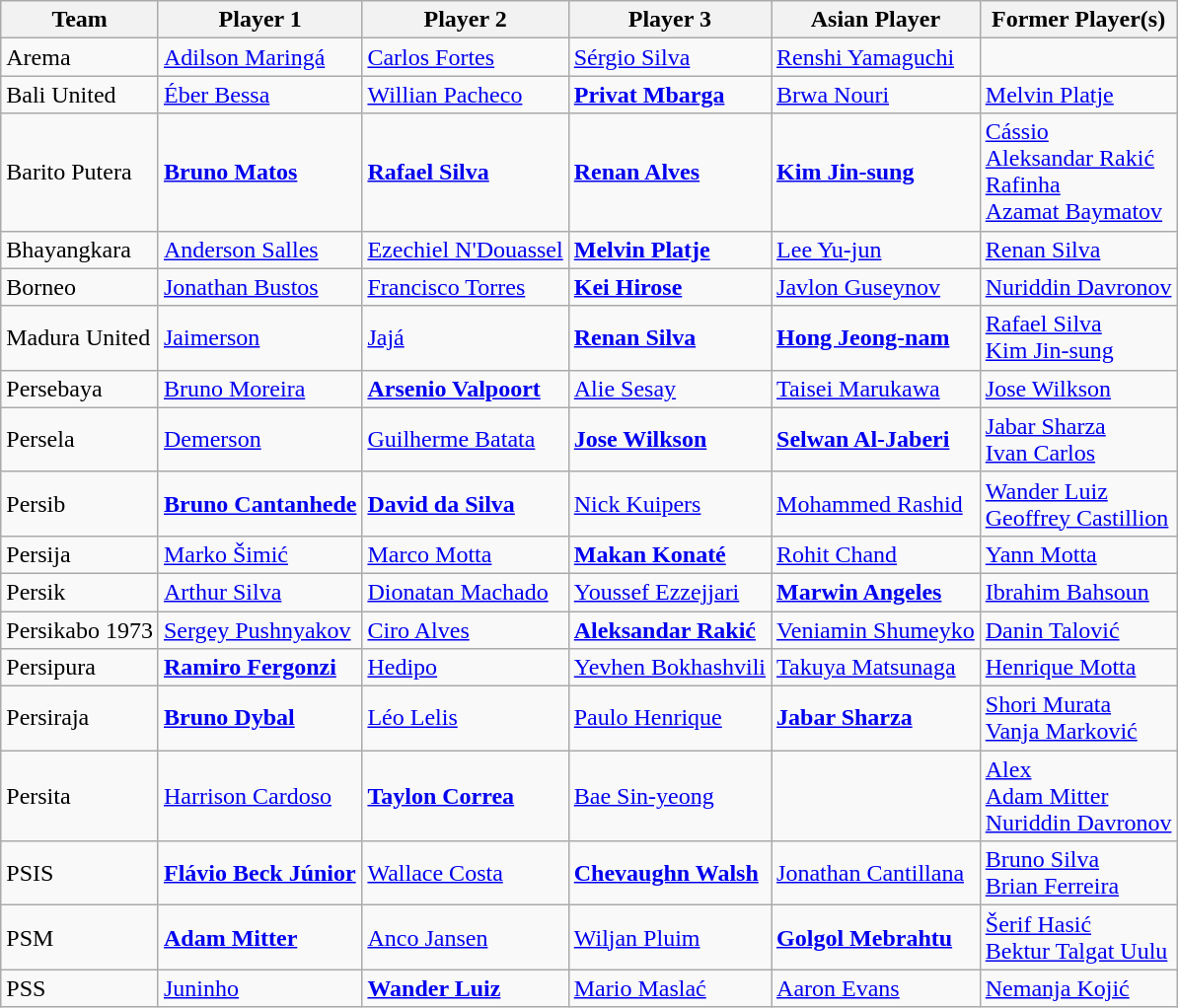<table class="wikitable">
<tr>
<th>Team</th>
<th>Player 1</th>
<th>Player 2</th>
<th>Player 3</th>
<th>Asian Player</th>
<th>Former Player(s)</th>
</tr>
<tr>
<td class="nowrap">Arema</td>
<td> <a href='#'>Adilson Maringá</a></td>
<td> <a href='#'>Carlos Fortes</a></td>
<td> <a href='#'>Sérgio Silva</a></td>
<td> <a href='#'>Renshi Yamaguchi</a></td>
<td></td>
</tr>
<tr>
<td class="nowrap">Bali United</td>
<td> <a href='#'>Éber Bessa</a></td>
<td> <a href='#'>Willian Pacheco</a></td>
<td> <strong><a href='#'>Privat Mbarga</a></strong></td>
<td> <a href='#'>Brwa Nouri</a></td>
<td> <a href='#'>Melvin Platje</a></td>
</tr>
<tr>
<td class="nowrap">Barito Putera</td>
<td> <strong><a href='#'>Bruno Matos</a></strong></td>
<td> <strong><a href='#'>Rafael Silva</a></strong></td>
<td> <strong><a href='#'>Renan Alves</a></strong></td>
<td> <strong><a href='#'>Kim Jin-sung</a></strong></td>
<td> <a href='#'>Cássio</a><br> <a href='#'>Aleksandar Rakić</a><br> <a href='#'>Rafinha</a><br> <a href='#'>Azamat Baymatov</a></td>
</tr>
<tr>
<td class="nowrap">Bhayangkara</td>
<td> <a href='#'>Anderson Salles</a></td>
<td> <a href='#'>Ezechiel N'Douassel</a></td>
<td> <strong><a href='#'>Melvin Platje</a></strong></td>
<td> <a href='#'>Lee Yu-jun</a></td>
<td> <a href='#'>Renan Silva</a></td>
</tr>
<tr>
<td class="nowrap">Borneo</td>
<td> <a href='#'>Jonathan Bustos</a></td>
<td> <a href='#'>Francisco Torres</a></td>
<td> <strong><a href='#'>Kei Hirose</a></strong></td>
<td> <a href='#'>Javlon Guseynov</a></td>
<td> <a href='#'>Nuriddin Davronov</a></td>
</tr>
<tr>
<td class="nowrap">Madura United</td>
<td> <a href='#'>Jaimerson</a></td>
<td> <a href='#'>Jajá</a></td>
<td> <strong><a href='#'>Renan Silva</a></strong></td>
<td> <strong><a href='#'>Hong Jeong-nam</a></strong></td>
<td> <a href='#'>Rafael Silva</a><br> <a href='#'>Kim Jin-sung</a></td>
</tr>
<tr>
<td class="nowrap">Persebaya</td>
<td> <a href='#'>Bruno Moreira</a></td>
<td> <strong><a href='#'>Arsenio Valpoort</a></strong></td>
<td> <a href='#'>Alie Sesay</a></td>
<td> <a href='#'>Taisei Marukawa</a></td>
<td> <a href='#'>Jose Wilkson</a></td>
</tr>
<tr>
<td class="nowrap">Persela</td>
<td> <a href='#'>Demerson</a></td>
<td> <a href='#'>Guilherme Batata</a></td>
<td> <strong><a href='#'>Jose Wilkson</a></strong></td>
<td> <strong><a href='#'>Selwan Al-Jaberi</a></strong></td>
<td> <a href='#'>Jabar Sharza</a><br> <a href='#'>Ivan Carlos</a></td>
</tr>
<tr>
<td class="nowrap">Persib</td>
<td> <strong><a href='#'>Bruno Cantanhede</a></strong></td>
<td> <strong><a href='#'>David da Silva</a></strong></td>
<td> <a href='#'>Nick Kuipers</a></td>
<td> <a href='#'>Mohammed Rashid</a></td>
<td> <a href='#'>Wander Luiz</a><br> <a href='#'>Geoffrey Castillion</a></td>
</tr>
<tr>
<td class="nowrap">Persija</td>
<td> <a href='#'>Marko Šimić</a></td>
<td> <a href='#'>Marco Motta</a></td>
<td> <strong><a href='#'>Makan Konaté</a></strong></td>
<td> <a href='#'>Rohit Chand</a></td>
<td> <a href='#'>Yann Motta</a></td>
</tr>
<tr>
<td class="nowrap">Persik</td>
<td> <a href='#'>Arthur Silva</a></td>
<td> <a href='#'>Dionatan Machado</a></td>
<td> <a href='#'>Youssef Ezzejjari</a></td>
<td> <strong><a href='#'>Marwin Angeles</a></strong></td>
<td> <a href='#'>Ibrahim Bahsoun</a></td>
</tr>
<tr>
<td class="nowrap">Persikabo 1973</td>
<td> <a href='#'>Sergey Pushnyakov</a></td>
<td> <a href='#'>Ciro Alves</a></td>
<td> <strong><a href='#'>Aleksandar Rakić</a></strong></td>
<td> <a href='#'>Veniamin Shumeyko</a></td>
<td> <a href='#'>Danin Talović</a></td>
</tr>
<tr>
<td class="nowrap">Persipura</td>
<td> <strong><a href='#'>Ramiro Fergonzi</a></strong></td>
<td> <a href='#'>Hedipo</a></td>
<td> <a href='#'>Yevhen Bokhashvili</a></td>
<td> <a href='#'>Takuya Matsunaga</a></td>
<td> <a href='#'>Henrique Motta</a></td>
</tr>
<tr>
<td class="nowrap">Persiraja</td>
<td> <strong><a href='#'>Bruno Dybal</a></strong></td>
<td> <a href='#'>Léo Lelis</a></td>
<td> <a href='#'>Paulo Henrique</a></td>
<td> <strong><a href='#'>Jabar Sharza</a></strong></td>
<td> <a href='#'>Shori Murata</a><br> <a href='#'>Vanja Marković</a></td>
</tr>
<tr>
<td class="nowrap">Persita</td>
<td> <a href='#'>Harrison Cardoso</a></td>
<td> <strong><a href='#'>Taylon Correa</a></strong></td>
<td> <a href='#'>Bae Sin-yeong</a></td>
<td></td>
<td> <a href='#'>Alex</a><br> <a href='#'>Adam Mitter</a><br> <a href='#'>Nuriddin Davronov</a></td>
</tr>
<tr>
<td class="nowrap">PSIS</td>
<td> <strong><a href='#'>Flávio Beck Júnior</a></strong></td>
<td> <a href='#'>Wallace Costa</a></td>
<td> <strong><a href='#'>Chevaughn Walsh</a></strong></td>
<td> <a href='#'>Jonathan Cantillana</a></td>
<td> <a href='#'>Bruno Silva</a><br> <a href='#'>Brian Ferreira</a></td>
</tr>
<tr>
<td class="nowrap">PSM</td>
<td> <strong><a href='#'>Adam Mitter</a></strong></td>
<td> <a href='#'>Anco Jansen</a></td>
<td> <a href='#'>Wiljan Pluim</a></td>
<td> <strong><a href='#'>Golgol Mebrahtu</a></strong></td>
<td> <a href='#'>Šerif Hasić</a><br> <a href='#'>Bektur Talgat Uulu</a></td>
</tr>
<tr>
<td class="nowrap">PSS</td>
<td> <a href='#'>Juninho</a></td>
<td> <strong><a href='#'>Wander Luiz</a></strong></td>
<td> <a href='#'>Mario Maslać</a></td>
<td> <a href='#'>Aaron Evans</a></td>
<td> <a href='#'>Nemanja Kojić</a></td>
</tr>
</table>
